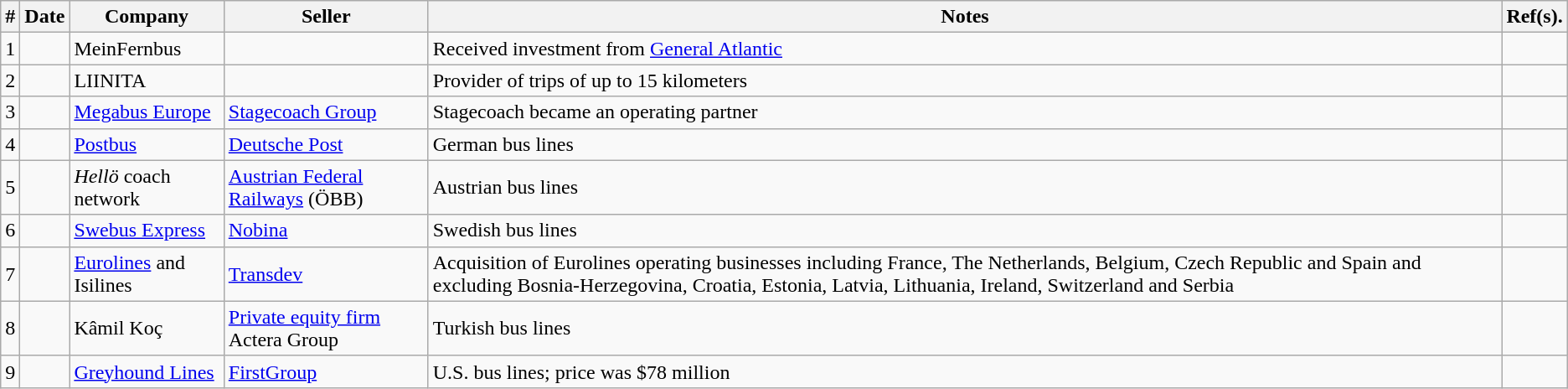<table class="wikitable sortable">
<tr>
<th scope="col">#</th>
<th scope="col">Date</th>
<th scope="col">Company</th>
<th scope="col">Seller</th>
<th scope="col">Notes</th>
<th scope="col" class="unsortable">Ref(s).</th>
</tr>
<tr>
<td>1</td>
<td></td>
<td>MeinFernbus</td>
<td></td>
<td>Received investment from <a href='#'>General Atlantic</a></td>
<td></td>
</tr>
<tr>
<td>2</td>
<td></td>
<td>LIINITA</td>
<td></td>
<td>Provider of trips of up to 15 kilometers</td>
<td></td>
</tr>
<tr>
<td>3</td>
<td></td>
<td><a href='#'>Megabus Europe</a></td>
<td><a href='#'>Stagecoach Group</a></td>
<td>Stagecoach became an operating partner</td>
<td></td>
</tr>
<tr>
<td>4</td>
<td></td>
<td><a href='#'>Postbus</a></td>
<td><a href='#'>Deutsche Post</a></td>
<td>German bus lines</td>
<td></td>
</tr>
<tr>
<td>5</td>
<td></td>
<td><em>Hellö</em> coach network</td>
<td><a href='#'>Austrian Federal Railways</a> (ÖBB)</td>
<td>Austrian bus lines</td>
<td></td>
</tr>
<tr>
<td>6</td>
<td></td>
<td><a href='#'>Swebus Express</a></td>
<td><a href='#'>Nobina</a></td>
<td>Swedish bus lines</td>
<td></td>
</tr>
<tr>
<td>7</td>
<td></td>
<td><a href='#'>Eurolines</a> and Isilines</td>
<td><a href='#'>Transdev</a></td>
<td>Acquisition of Eurolines operating businesses including France, The Netherlands, Belgium, Czech Republic and Spain and excluding Bosnia-Herzegovina, Croatia, Estonia, Latvia, Lithuania, Ireland, Switzerland and Serbia</td>
<td></td>
</tr>
<tr>
<td>8</td>
<td></td>
<td>Kâmil Koç</td>
<td><a href='#'>Private equity firm</a> Actera Group</td>
<td>Turkish bus lines</td>
<td></td>
</tr>
<tr>
<td>9</td>
<td></td>
<td><a href='#'>Greyhound Lines</a></td>
<td><a href='#'>FirstGroup</a></td>
<td>U.S. bus lines; price was $78 million</td>
<td></td>
</tr>
</table>
